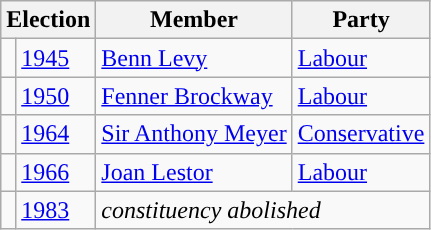<table class="wikitable">
<tr>
<th colspan="2">Election</th>
<th>Member</th>
<th>Party</th>
</tr>
<tr>
<td style="color:inherit;background-color: "></td>
<td><a href='#'>1945</a></td>
<td><a href='#'>Benn Levy</a></td>
<td><a href='#'>Labour</a></td>
</tr>
<tr>
<td style="color:inherit;background-color: "></td>
<td><a href='#'>1950</a></td>
<td><a href='#'>Fenner Brockway</a></td>
<td><a href='#'>Labour</a></td>
</tr>
<tr>
<td style="color:inherit;background-color: "></td>
<td><a href='#'>1964</a></td>
<td><a href='#'>Sir Anthony Meyer</a></td>
<td><a href='#'>Conservative</a></td>
</tr>
<tr>
<td style="color:inherit;background-color: "></td>
<td><a href='#'>1966</a></td>
<td><a href='#'>Joan Lestor</a></td>
<td><a href='#'>Labour</a></td>
</tr>
<tr>
<td></td>
<td><a href='#'>1983</a></td>
<td colspan="2"><em>constituency abolished</em></td>
</tr>
</table>
